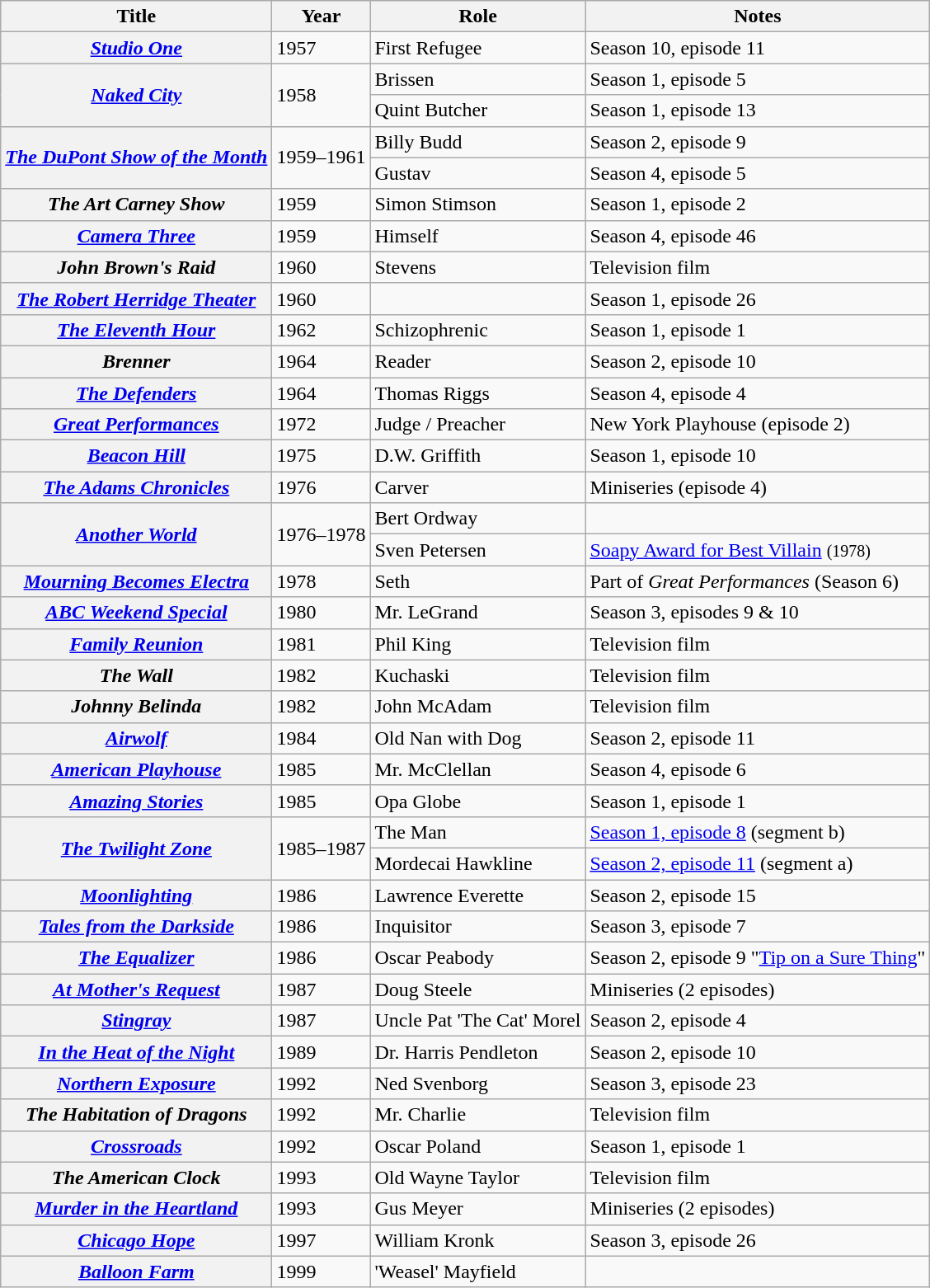<table class="wikitable plainrowheaders sortable">
<tr>
<th scope="col">Title</th>
<th scope="col">Year</th>
<th scope="col">Role</th>
<th scope="col" class="unsortable">Notes</th>
</tr>
<tr>
<th scope="row"><em><a href='#'>Studio One</a></em></th>
<td>1957</td>
<td>First Refugee</td>
<td>Season 10, episode 11</td>
</tr>
<tr>
<th rowspan="2" scope="row"><em><a href='#'>Naked City</a></em></th>
<td rowspan="2">1958</td>
<td>Brissen </td>
<td>Season 1, episode 5</td>
</tr>
<tr>
<td>Quint Butcher</td>
<td>Season 1, episode 13</td>
</tr>
<tr>
<th rowspan="2" scope="row"><em><a href='#'>The DuPont Show of the Month</a></em></th>
<td rowspan="2">1959–1961</td>
<td>Billy Budd</td>
<td>Season 2, episode 9</td>
</tr>
<tr>
<td>Gustav</td>
<td>Season 4, episode 5</td>
</tr>
<tr>
<th scope="row"><em>The Art Carney Show</em></th>
<td>1959</td>
<td>Simon Stimson</td>
<td>Season 1, episode 2</td>
</tr>
<tr>
<th scope="row"><em><a href='#'>Camera Three</a></em></th>
<td>1959</td>
<td>Himself</td>
<td>Season 4, episode 46</td>
</tr>
<tr>
<th scope="row"><em>John Brown's Raid</em></th>
<td>1960</td>
<td>Stevens</td>
<td>Television film</td>
</tr>
<tr>
<th scope="row"><em><a href='#'>The Robert Herridge Theater</a></em></th>
<td>1960</td>
<td></td>
<td>Season 1, episode 26</td>
</tr>
<tr>
<th scope="row"><em><a href='#'>The Eleventh Hour</a></em></th>
<td>1962</td>
<td>Schizophrenic</td>
<td>Season 1, episode 1</td>
</tr>
<tr>
<th scope="row"><em>Brenner</em></th>
<td>1964</td>
<td>Reader</td>
<td>Season 2, episode 10</td>
</tr>
<tr>
<th scope="row"><em><a href='#'>The Defenders</a></em></th>
<td>1964</td>
<td>Thomas Riggs</td>
<td>Season 4, episode 4</td>
</tr>
<tr>
<th scope="row"><em><a href='#'>Great Performances</a></em></th>
<td>1972</td>
<td>Judge / Preacher</td>
<td>New York Playhouse (episode 2)</td>
</tr>
<tr>
<th scope="row"><em><a href='#'>Beacon Hill</a></em></th>
<td>1975</td>
<td>D.W. Griffith</td>
<td>Season 1, episode 10</td>
</tr>
<tr>
<th scope="row"><em><a href='#'>The Adams Chronicles</a></em></th>
<td>1976</td>
<td>Carver</td>
<td>Miniseries (episode 4)</td>
</tr>
<tr>
<th rowspan="2" scope="row"><em><a href='#'>Another World</a></em></th>
<td rowspan="2">1976–1978</td>
<td>Bert Ordway</td>
<td></td>
</tr>
<tr>
<td>Sven Petersen</td>
<td><a href='#'>Soapy Award for Best Villain</a> <small>(1978)</small></td>
</tr>
<tr>
<th scope="row"><em><a href='#'>Mourning Becomes Electra</a></em></th>
<td>1978</td>
<td>Seth</td>
<td>Part of <em>Great Performances</em> (Season 6)</td>
</tr>
<tr>
<th scope="row"><em><a href='#'>ABC Weekend Special</a></em></th>
<td>1980</td>
<td>Mr. LeGrand</td>
<td>Season 3, episodes 9 & 10</td>
</tr>
<tr>
<th scope="row"><em><a href='#'>Family Reunion</a></em></th>
<td>1981</td>
<td>Phil King</td>
<td>Television film</td>
</tr>
<tr>
<th scope="row"><em>The Wall</em></th>
<td>1982</td>
<td>Kuchaski</td>
<td>Television film</td>
</tr>
<tr>
<th scope="row"><em>Johnny Belinda</em></th>
<td>1982</td>
<td>John McAdam</td>
<td>Television film</td>
</tr>
<tr>
<th scope="row"><em><a href='#'>Airwolf</a></em></th>
<td>1984</td>
<td>Old Nan with Dog </td>
<td>Season 2, episode 11</td>
</tr>
<tr>
<th scope="row"><em><a href='#'>American Playhouse</a></em></th>
<td>1985</td>
<td>Mr. McClellan</td>
<td>Season 4, episode 6</td>
</tr>
<tr>
<th scope="row"><em><a href='#'>Amazing Stories</a></em></th>
<td>1985</td>
<td>Opa Globe</td>
<td>Season 1, episode 1</td>
</tr>
<tr>
<th rowspan="2" scope="row"><em><a href='#'>The Twilight Zone</a></em></th>
<td rowspan="2">1985–1987</td>
<td>The Man</td>
<td><a href='#'>Season 1, episode 8</a> (segment b)</td>
</tr>
<tr>
<td>Mordecai Hawkline</td>
<td><a href='#'>Season 2, episode 11</a> (segment a)</td>
</tr>
<tr>
<th scope="row"><em><a href='#'>Moonlighting</a></em></th>
<td>1986</td>
<td>Lawrence Everette</td>
<td>Season 2, episode 15</td>
</tr>
<tr>
<th scope="row"><em><a href='#'>Tales from the Darkside</a></em></th>
<td>1986</td>
<td>Inquisitor</td>
<td>Season 3, episode 7</td>
</tr>
<tr>
<th scope="row"><em><a href='#'>The Equalizer</a></em></th>
<td>1986</td>
<td>Oscar Peabody</td>
<td>Season 2, episode 9 "<a href='#'>Tip on a Sure Thing</a>"</td>
</tr>
<tr>
<th scope="row"><em><a href='#'>At Mother's Request</a></em></th>
<td>1987</td>
<td>Doug Steele</td>
<td>Miniseries (2 episodes)</td>
</tr>
<tr>
<th scope="row"><em><a href='#'>Stingray</a></em></th>
<td>1987</td>
<td>Uncle Pat 'The Cat' Morel</td>
<td>Season 2, episode 4</td>
</tr>
<tr>
<th scope="row"><em><a href='#'>In the Heat of the Night</a></em></th>
<td>1989</td>
<td>Dr. Harris Pendleton</td>
<td>Season 2, episode 10</td>
</tr>
<tr>
<th scope="row"><em><a href='#'>Northern Exposure</a></em></th>
<td>1992</td>
<td>Ned Svenborg</td>
<td>Season 3, episode 23</td>
</tr>
<tr>
<th scope="row"><em>The Habitation of Dragons</em></th>
<td>1992</td>
<td>Mr. Charlie</td>
<td>Television film</td>
</tr>
<tr>
<th scope="row"><em><a href='#'>Crossroads</a></em></th>
<td>1992</td>
<td>Oscar Poland</td>
<td>Season 1, episode 1</td>
</tr>
<tr>
<th scope="row"><em>The American Clock</em></th>
<td>1993</td>
<td>Old Wayne Taylor</td>
<td>Television film</td>
</tr>
<tr>
<th scope="row"><em><a href='#'>Murder in the Heartland</a></em></th>
<td>1993</td>
<td>Gus Meyer</td>
<td>Miniseries (2 episodes)</td>
</tr>
<tr>
<th scope="row"><em><a href='#'>Chicago Hope</a></em></th>
<td>1997</td>
<td>William Kronk</td>
<td>Season 3, episode 26</td>
</tr>
<tr>
<th scope="row"><em><a href='#'>Balloon Farm</a></em></th>
<td>1999</td>
<td>'Weasel' Mayfield</td>
<td></td>
</tr>
</table>
